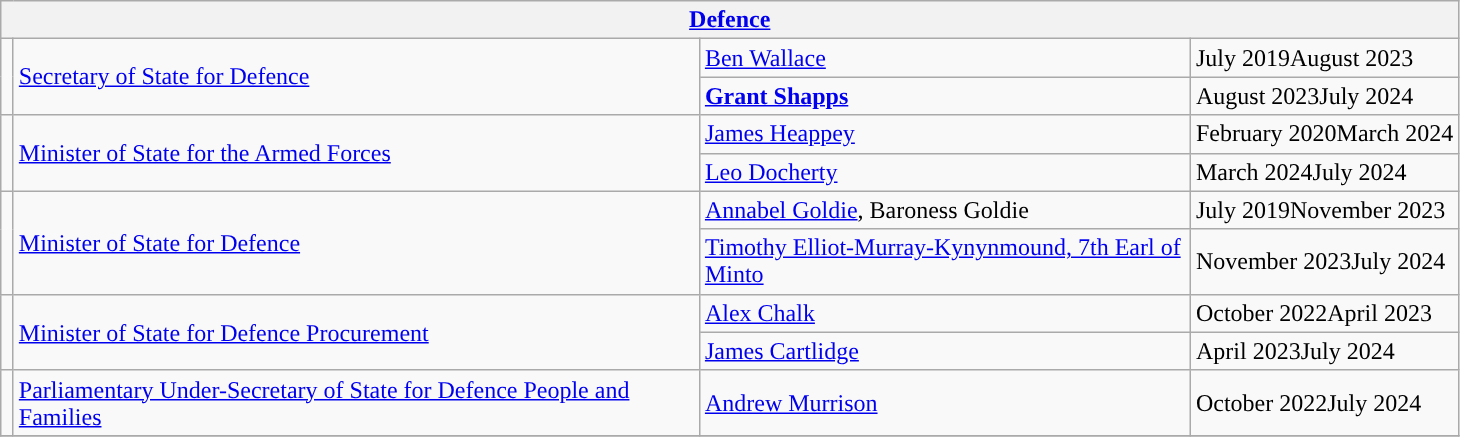<table class="wikitable">
<tr>
<th colspan="4"><a href='#'>Defence</a></th>
</tr>
<tr>
<td rowspan=2 style="width: 1px; background: "></td>
<td rowspan=2  style="width: 450px;"><a href='#'>Secretary of State for Defence</a></td>
<td style="width: 320px;"><a href='#'>Ben Wallace</a></td>
<td>July 2019August 2023</td>
</tr>
<tr>
<td style="width: 320px;"><strong><a href='#'>Grant Shapps</a></strong></td>
<td>August 2023July 2024</td>
</tr>
<tr>
<td rowspan=2 style="width: 1px; background: "></td>
<td rowspan=2><a href='#'>Minister of State for the Armed Forces</a></td>
<td><a href='#'>James Heappey</a></td>
<td>February 2020March 2024</td>
</tr>
<tr>
<td><a href='#'>Leo Docherty</a></td>
<td>March 2024July 2024</td>
</tr>
<tr>
<td rowspan="2" style="width: 1px; background: "></td>
<td rowspan="2"  style="width: 450px;"><a href='#'>Minister of State for Defence</a></td>
<td style="width: 320px;"><a href='#'>Annabel Goldie</a>, Baroness Goldie </td>
<td>July 2019November 2023</td>
</tr>
<tr>
<td><a href='#'>Timothy Elliot-Murray-Kynynmound, 7th Earl of Minto</a> </td>
<td>November 2023July 2024</td>
</tr>
<tr>
<td rowspan="2" style="width: 1px; background: "></td>
<td rowspan="2" style="width: 450px;"><a href='#'>Minister of State for Defence Procurement</a></td>
<td style="width: 320px;"><a href='#'>Alex Chalk</a></td>
<td>October 2022April 2023</td>
</tr>
<tr>
<td style="width: 320px;"><a href='#'>James Cartlidge</a></td>
<td>April 2023July 2024</td>
</tr>
<tr>
<td rowspan="1" style="width: 1px; background: "></td>
<td><a href='#'>Parliamentary Under-Secretary of State for Defence People and Families</a></td>
<td><a href='#'>Andrew Murrison</a></td>
<td>October 2022July 2024</td>
</tr>
<tr>
</tr>
</table>
